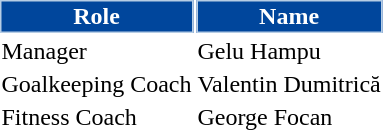<table class="toccolours">
<tr>
<th style="background:#00469c;color:#FFFFFF;border:1px solid #b6cde5;">Role</th>
<th style="background:#00469c;color:#FFFFFF;border:1px solid #b6cde5;">Name</th>
</tr>
<tr>
<td>Manager</td>
<td> Gelu Hampu</td>
</tr>
<tr>
<td>Goalkeeping Coach</td>
<td> Valentin Dumitrică</td>
</tr>
<tr>
<td>Fitness Coach</td>
<td> George Focan</td>
</tr>
</table>
